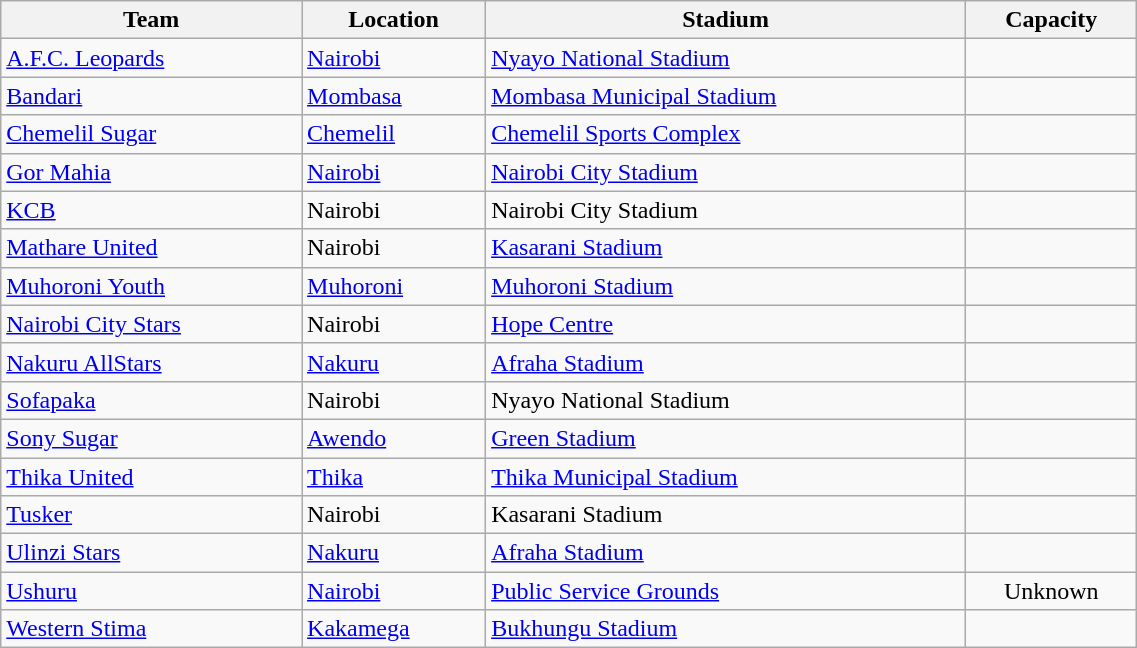<table class="wikitable sortable" style="text-align: left; width: 60%;">
<tr>
<th>Team</th>
<th>Location</th>
<th>Stadium</th>
<th>Capacity</th>
</tr>
<tr>
<td><a href='#'>A.F.C. Leopards</a></td>
<td><a href='#'>Nairobi</a></td>
<td><a href='#'>Nyayo National Stadium</a></td>
<td align="center"></td>
</tr>
<tr>
<td><a href='#'>Bandari</a></td>
<td><a href='#'>Mombasa</a></td>
<td><a href='#'>Mombasa Municipal Stadium</a></td>
<td align="center"></td>
</tr>
<tr>
<td><a href='#'>Chemelil Sugar</a></td>
<td><a href='#'>Chemelil</a></td>
<td><a href='#'>Chemelil Sports Complex</a></td>
<td align="center"></td>
</tr>
<tr>
<td><a href='#'>Gor Mahia</a></td>
<td><a href='#'>Nairobi</a></td>
<td><a href='#'>Nairobi City Stadium</a></td>
<td align="center"></td>
</tr>
<tr>
<td><a href='#'>KCB</a></td>
<td>Nairobi</td>
<td>Nairobi City Stadium</td>
<td align="center"></td>
</tr>
<tr>
<td><a href='#'>Mathare United</a></td>
<td>Nairobi</td>
<td><a href='#'>Kasarani Stadium</a></td>
<td align="center"></td>
</tr>
<tr>
<td><a href='#'>Muhoroni Youth</a></td>
<td><a href='#'>Muhoroni</a></td>
<td><a href='#'>Muhoroni Stadium</a></td>
<td align="center"></td>
</tr>
<tr>
<td><a href='#'>Nairobi City Stars</a></td>
<td>Nairobi</td>
<td><a href='#'>Hope Centre</a></td>
<td align="center"></td>
</tr>
<tr>
<td><a href='#'>Nakuru AllStars</a></td>
<td><a href='#'>Nakuru</a></td>
<td><a href='#'>Afraha Stadium</a></td>
<td align="center"></td>
</tr>
<tr>
<td><a href='#'>Sofapaka</a></td>
<td>Nairobi</td>
<td>Nyayo National Stadium</td>
<td align="center"></td>
</tr>
<tr>
<td><a href='#'>Sony Sugar</a></td>
<td><a href='#'>Awendo</a></td>
<td><a href='#'>Green Stadium</a></td>
<td align="center"></td>
</tr>
<tr>
<td><a href='#'>Thika United</a></td>
<td><a href='#'>Thika</a></td>
<td><a href='#'>Thika Municipal Stadium</a></td>
<td align="center"></td>
</tr>
<tr>
<td><a href='#'>Tusker</a></td>
<td>Nairobi</td>
<td>Kasarani Stadium</td>
<td align="center"></td>
</tr>
<tr>
<td><a href='#'>Ulinzi Stars</a></td>
<td><a href='#'>Nakuru</a></td>
<td><a href='#'>Afraha Stadium</a></td>
<td align="center"></td>
</tr>
<tr>
<td><a href='#'>Ushuru</a></td>
<td><a href='#'>Nairobi</a></td>
<td><a href='#'>Public Service Grounds</a></td>
<td align="center">Unknown</td>
</tr>
<tr>
<td><a href='#'>Western Stima</a></td>
<td><a href='#'>Kakamega</a></td>
<td><a href='#'>Bukhungu Stadium</a></td>
<td align="center"></td>
</tr>
</table>
